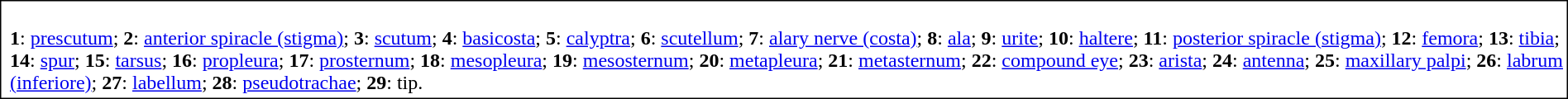<table style="border: 1px solid">
<tr>
<td></td>
<td><br><strong>1</strong>: <a href='#'>prescutum</a>; <strong>2</strong>: <a href='#'>anterior spiracle (stigma)</a>; <strong>3</strong>: <a href='#'>scutum</a>; <strong>4</strong>: <a href='#'>basicosta</a>; <strong>5</strong>: <a href='#'>calyptra</a>; <strong>6</strong>: <a href='#'>scutellum</a>; <strong>7</strong>: <a href='#'>alary nerve (costa)</a>; <strong>8</strong>: <a href='#'>ala</a>; <strong>9</strong>: <a href='#'>urite</a>; <strong>10</strong>: <a href='#'>haltere</a>; <strong>11</strong>: <a href='#'>posterior spiracle (stigma)</a>; <strong>12</strong>: <a href='#'>femora</a>; <strong>13</strong>: <a href='#'>tibia</a>; <strong>14</strong>: <a href='#'>spur</a>; <strong>15</strong>: <a href='#'>tarsus</a>; <strong>16</strong>: <a href='#'>propleura</a>; <strong>17</strong>: <a href='#'>prosternum</a>; <strong>18</strong>: <a href='#'>mesopleura</a>; <strong>19</strong>: <a href='#'>mesosternum</a>; <strong>20</strong>: <a href='#'>metapleura</a>; <strong>21</strong>: <a href='#'>metasternum</a>; <strong>22</strong>: <a href='#'>compound eye</a>; <strong>23</strong>: <a href='#'>arista</a>; <strong>24</strong>: <a href='#'>antenna</a>; <strong>25</strong>: <a href='#'>maxillary palpi</a>; <strong>26</strong>: <a href='#'>labrum (inferiore)</a>; <strong>27</strong>: <a href='#'>labellum</a>; <strong>28</strong>: <a href='#'>pseudotrachae</a>; <strong>29</strong>: tip.</td>
</tr>
</table>
